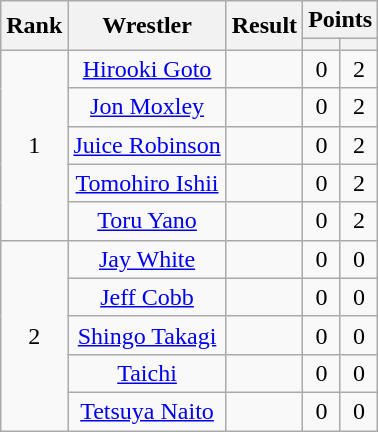<table class="wikitable mw-collapsible mw-collapsed" plainrowheaders sortable" style="text-align: center">
<tr>
<th scope="col" rowspan="2">Rank</th>
<th scope="col" rowspan="2">Wrestler</th>
<th scope="col" rowspan="2">Result</th>
<th scope="col" colspan="2">Points</th>
</tr>
<tr>
<th></th>
<th></th>
</tr>
<tr>
<td rowspan="5">1</td>
<td><a href='#'>Hirooki Goto</a></td>
<td></td>
<td>0</td>
<td>2</td>
</tr>
<tr>
<td><a href='#'>Jon Moxley</a></td>
<td></td>
<td>0</td>
<td>2</td>
</tr>
<tr>
<td><a href='#'>Juice Robinson</a></td>
<td></td>
<td>0</td>
<td>2</td>
</tr>
<tr>
<td><a href='#'>Tomohiro Ishii</a></td>
<td></td>
<td>0</td>
<td>2</td>
</tr>
<tr>
<td><a href='#'>Toru Yano</a></td>
<td></td>
<td>0</td>
<td>2</td>
</tr>
<tr>
<td rowspan="5">2</td>
<td><a href='#'>Jay White</a></td>
<td></td>
<td>0</td>
<td>0</td>
</tr>
<tr>
<td><a href='#'>Jeff Cobb</a></td>
<td></td>
<td>0</td>
<td>0</td>
</tr>
<tr>
<td><a href='#'>Shingo Takagi</a></td>
<td></td>
<td>0</td>
<td>0</td>
</tr>
<tr>
<td><a href='#'>Taichi</a></td>
<td></td>
<td>0</td>
<td>0</td>
</tr>
<tr>
<td><a href='#'>Tetsuya Naito</a></td>
<td></td>
<td>0</td>
<td>0</td>
</tr>
</table>
